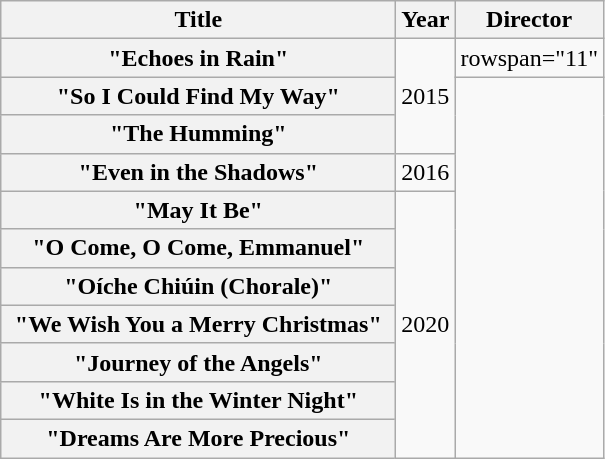<table class="wikitable plainrowheaders" style="text-align:center;">
<tr>
<th scope="col" style="width:16em;">Title</th>
<th scope="col">Year</th>
<th scope="col">Director</th>
</tr>
<tr>
<th scope="row" align="left">"Echoes in Rain"</th>
<td rowspan="3">2015</td>
<td>rowspan="11" </td>
</tr>
<tr>
<th scope="row" align="left">"So I Could Find My Way"</th>
</tr>
<tr>
<th scope="row" align="left">"The Humming"</th>
</tr>
<tr>
<th scope="row" align="left">"Even in the Shadows"</th>
<td>2016</td>
</tr>
<tr>
<th scope="row" align="left">"May It Be"</th>
<td rowspan="7">2020</td>
</tr>
<tr>
<th scope="row" align="left">"O Come, O Come, Emmanuel"</th>
</tr>
<tr>
<th scope="row" align="left">"Oíche Chiúin (Chorale)"</th>
</tr>
<tr>
<th scope="row" align="left">"We Wish You a Merry Christmas"</th>
</tr>
<tr>
<th scope="row" align="left">"Journey of the Angels"</th>
</tr>
<tr>
<th scope="row" align="left">"White Is in the Winter Night"</th>
</tr>
<tr>
<th scope="row" align="left">"Dreams Are More Precious"</th>
</tr>
</table>
